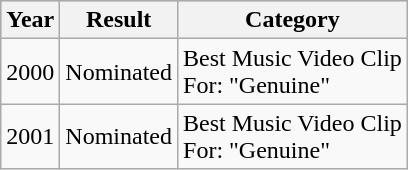<table class="wikitable"|width=100%>
<tr bgcolor="#CCCCCC">
<th align="left">Year</th>
<th align="left">Result</th>
<th align="center">Category</th>
</tr>
<tr>
<td align="left">2000</td>
<td align="center">Nominated</td>
<td align="left">Best Music Video Clip <br> For: "Genuine"</td>
</tr>
<tr>
<td align="left">2001</td>
<td align="center">Nominated</td>
<td align="left">Best Music Video Clip <br> For: "Genuine"</td>
</tr>
</table>
